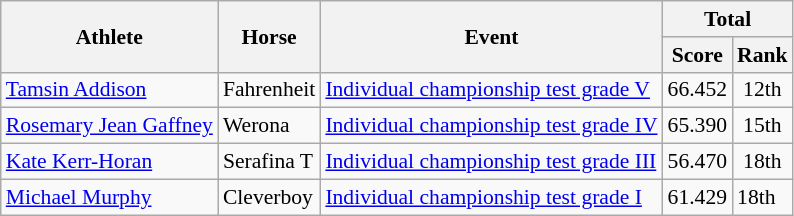<table class=wikitable style="font-size:90%">
<tr>
<th rowspan="2">Athlete</th>
<th rowspan="2">Horse</th>
<th rowspan="2">Event</th>
<th colspan="2">Total</th>
</tr>
<tr>
<th>Score</th>
<th>Rank</th>
</tr>
<tr>
<td align="left"><a href='#'>Tamsin Addison</a></td>
<td align="left">Fahrenheit</td>
<td><a href='#'>Individual championship test grade V</a></td>
<td align=center>66.452</td>
<td align=center>12th</td>
</tr>
<tr>
<td align="left"><a href='#'>Rosemary Jean Gaffney</a></td>
<td align="left">Werona</td>
<td><a href='#'>Individual championship test grade IV</a></td>
<td align=center>65.390</td>
<td align=center>15th</td>
</tr>
<tr>
<td align="left"><a href='#'>Kate Kerr-Horan</a></td>
<td align="left">Serafina T</td>
<td><a href='#'>Individual championship test grade III</a></td>
<td align=center>56.470</td>
<td align=center>18th</td>
</tr>
<tr>
<td align="left"><a href='#'>Michael Murphy</a></td>
<td align="left">Cleverboy</td>
<td><a href='#'>Individual championship test grade I</a></td>
<td align=center>61.429</td>
<td>18th</td>
</tr>
</table>
